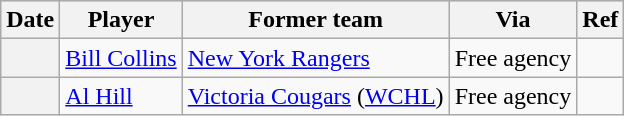<table class="wikitable plainrowheaders">
<tr style="background:#ddd; text-align:center;">
<th>Date</th>
<th>Player</th>
<th>Former team</th>
<th>Via</th>
<th>Ref</th>
</tr>
<tr>
<th scope="row"></th>
<td><a href='#'>Bill Collins</a></td>
<td><a href='#'>New York Rangers</a></td>
<td>Free agency</td>
<td></td>
</tr>
<tr>
<th scope="row"></th>
<td><a href='#'>Al Hill</a></td>
<td><a href='#'>Victoria Cougars</a> (<a href='#'>WCHL</a>)</td>
<td>Free agency</td>
<td></td>
</tr>
</table>
